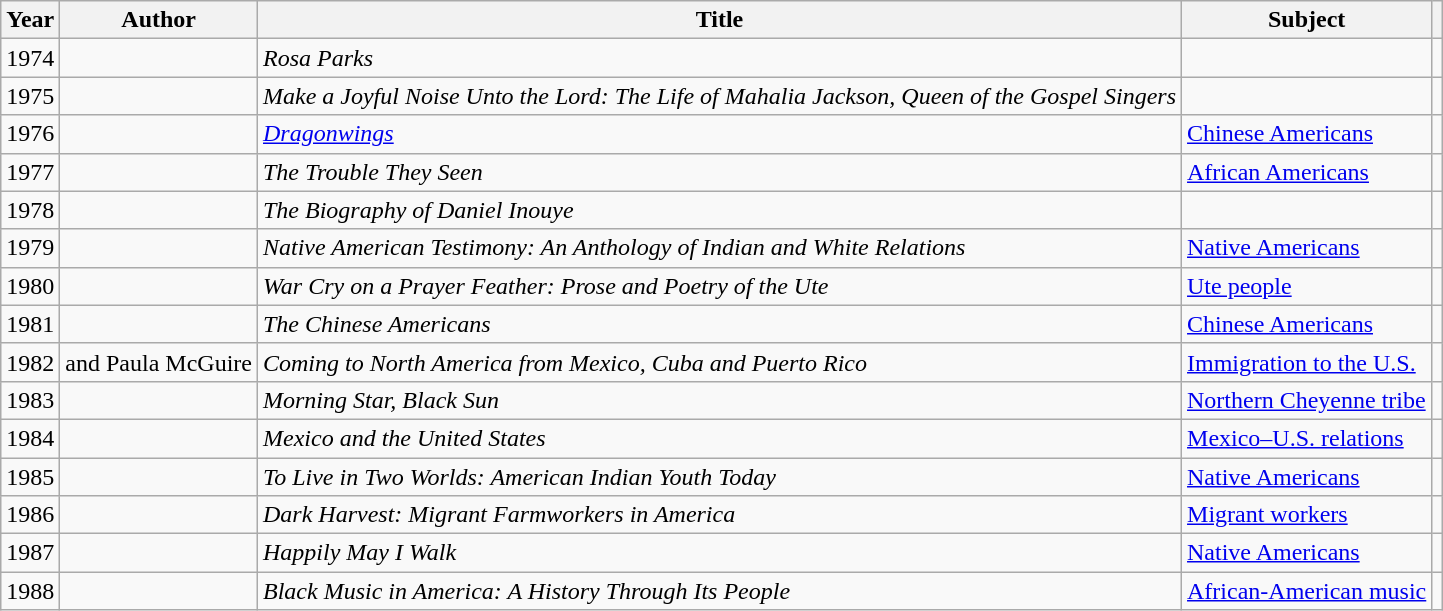<table class="wikitable sortable">
<tr>
<th>Year</th>
<th>Author</th>
<th>Title</th>
<th>Subject</th>
<th class="unsortable"></th>
</tr>
<tr>
<td>1974</td>
<td></td>
<td><em>Rosa Parks</em></td>
<td></td>
<td></td>
</tr>
<tr>
<td>1975</td>
<td></td>
<td><em>Make a Joyful Noise Unto the Lord: The Life of Mahalia Jackson, Queen of the Gospel Singers</em></td>
<td></td>
<td></td>
</tr>
<tr>
<td>1976</td>
<td></td>
<td><em><a href='#'>Dragonwings</a></em></td>
<td><a href='#'>Chinese Americans</a></td>
<td></td>
</tr>
<tr>
<td>1977</td>
<td></td>
<td><em>The Trouble They Seen</em></td>
<td><a href='#'>African Americans</a></td>
<td></td>
</tr>
<tr>
<td>1978</td>
<td></td>
<td><em>The Biography of Daniel Inouye</em></td>
<td></td>
<td></td>
</tr>
<tr>
<td>1979</td>
<td></td>
<td><em>Native American Testimony: An Anthology of Indian and White Relations</em></td>
<td><a href='#'>Native Americans</a></td>
<td></td>
</tr>
<tr>
<td>1980</td>
<td></td>
<td><em>War Cry on a Prayer Feather: Prose and Poetry of the Ute</em></td>
<td><a href='#'>Ute people</a></td>
<td></td>
</tr>
<tr>
<td>1981</td>
<td></td>
<td><em>The Chinese Americans</em></td>
<td><a href='#'>Chinese Americans</a></td>
<td></td>
</tr>
<tr>
<td>1982</td>
<td> and Paula McGuire</td>
<td><em>Coming to North America from Mexico, Cuba and Puerto Rico</em></td>
<td><a href='#'>Immigration to the U.S.</a></td>
<td></td>
</tr>
<tr>
<td>1983</td>
<td></td>
<td><em>Morning Star, Black Sun</em></td>
<td><a href='#'>Northern Cheyenne tribe</a></td>
<td></td>
</tr>
<tr>
<td>1984</td>
<td></td>
<td><em>Mexico and the United States</em></td>
<td><a href='#'>Mexico–U.S. relations</a></td>
<td></td>
</tr>
<tr>
<td>1985</td>
<td></td>
<td><em>To Live in Two Worlds: American Indian Youth Today</em></td>
<td><a href='#'>Native Americans</a></td>
<td></td>
</tr>
<tr>
<td>1986</td>
<td></td>
<td><em>Dark Harvest: Migrant Farmworkers in America</em></td>
<td><a href='#'>Migrant workers</a></td>
<td></td>
</tr>
<tr>
<td>1987</td>
<td></td>
<td><em>Happily May I Walk</em></td>
<td><a href='#'>Native Americans</a></td>
<td></td>
</tr>
<tr>
<td>1988</td>
<td></td>
<td><em>Black Music in America: A History Through Its People</em></td>
<td><a href='#'>African-American music</a></td>
<td></td>
</tr>
</table>
